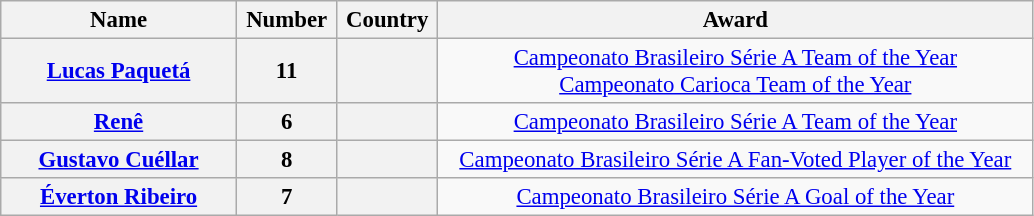<table class="wikitable" style="font-size: 95%; text-align: center">
<tr>
<th width="150">Name</th>
<th width="60">Number</th>
<th width="60">Country</th>
<th width="390">Award</th>
</tr>
<tr>
<th rowspan="1"><a href='#'>Lucas Paquetá</a></th>
<th rowspan="1">11</th>
<th rowspan="1"></th>
<td><a href='#'>Campeonato Brasileiro Série A Team of the Year</a><br><a href='#'>Campeonato Carioca Team of the Year</a></td>
</tr>
<tr>
<th rowspan="1"><a href='#'>Renê</a></th>
<th rowspan="1">6</th>
<th rowspan="1"></th>
<td><a href='#'>Campeonato Brasileiro Série A Team of the Year</a></td>
</tr>
<tr>
<th rowspan="1"><a href='#'>Gustavo Cuéllar</a></th>
<th rowspan="1">8</th>
<th rowspan="1"></th>
<td><a href='#'>Campeonato Brasileiro Série A Fan-Voted Player of the Year</a></td>
</tr>
<tr>
<th rowspan="1"><a href='#'>Éverton Ribeiro</a></th>
<th rowspan="1">7</th>
<th rowspan="1"></th>
<td><a href='#'>Campeonato Brasileiro Série A Goal of the Year</a></td>
</tr>
</table>
